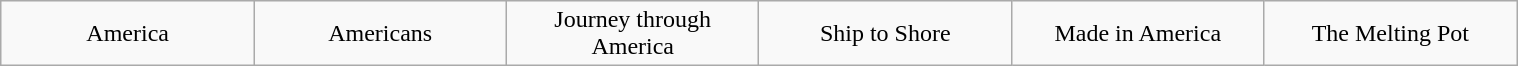<table class="wikitable" style="text-align: center; width: 80%; margin: 1em auto;">
<tr>
<td style="width:70pt;">America</td>
<td style="width:70pt;">Americans</td>
<td style="width:70pt;">Journey through America</td>
<td style="width:70pt;">Ship to Shore</td>
<td style="width:70pt;">Made in America</td>
<td style="width:70pt;">The Melting Pot</td>
</tr>
</table>
